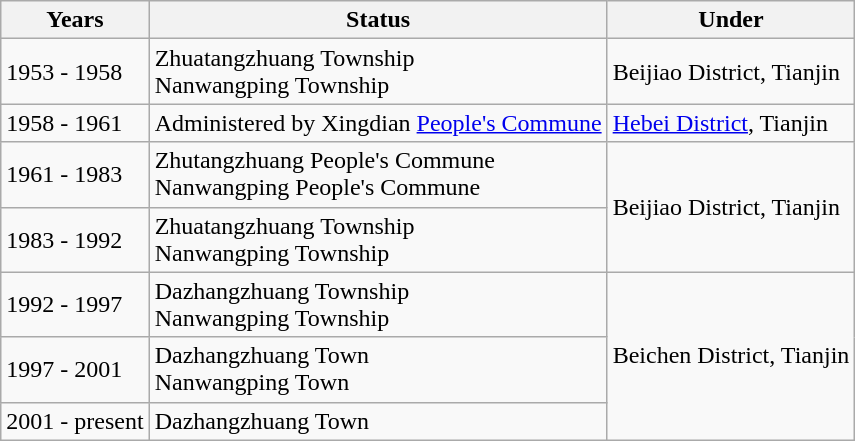<table class="wikitable">
<tr>
<th>Years</th>
<th>Status</th>
<th>Under</th>
</tr>
<tr>
<td>1953 - 1958</td>
<td>Zhuatangzhuang Township<br>Nanwangping Township</td>
<td>Beijiao District, Tianjin</td>
</tr>
<tr>
<td>1958 - 1961</td>
<td>Administered by Xingdian <a href='#'>People's Commune</a></td>
<td><a href='#'>Hebei District</a>, Tianjin</td>
</tr>
<tr>
<td>1961 - 1983</td>
<td>Zhutangzhuang People's Commune<br>Nanwangping People's Commune</td>
<td rowspan="2">Beijiao District, Tianjin</td>
</tr>
<tr>
<td>1983 - 1992</td>
<td>Zhuatangzhuang Township<br>Nanwangping Township</td>
</tr>
<tr>
<td>1992 - 1997</td>
<td>Dazhangzhuang Township<br>Nanwangping Township</td>
<td rowspan="3">Beichen District, Tianjin</td>
</tr>
<tr>
<td>1997 - 2001</td>
<td>Dazhangzhuang Town<br>Nanwangping Town</td>
</tr>
<tr>
<td>2001 - present</td>
<td>Dazhangzhuang Town</td>
</tr>
</table>
